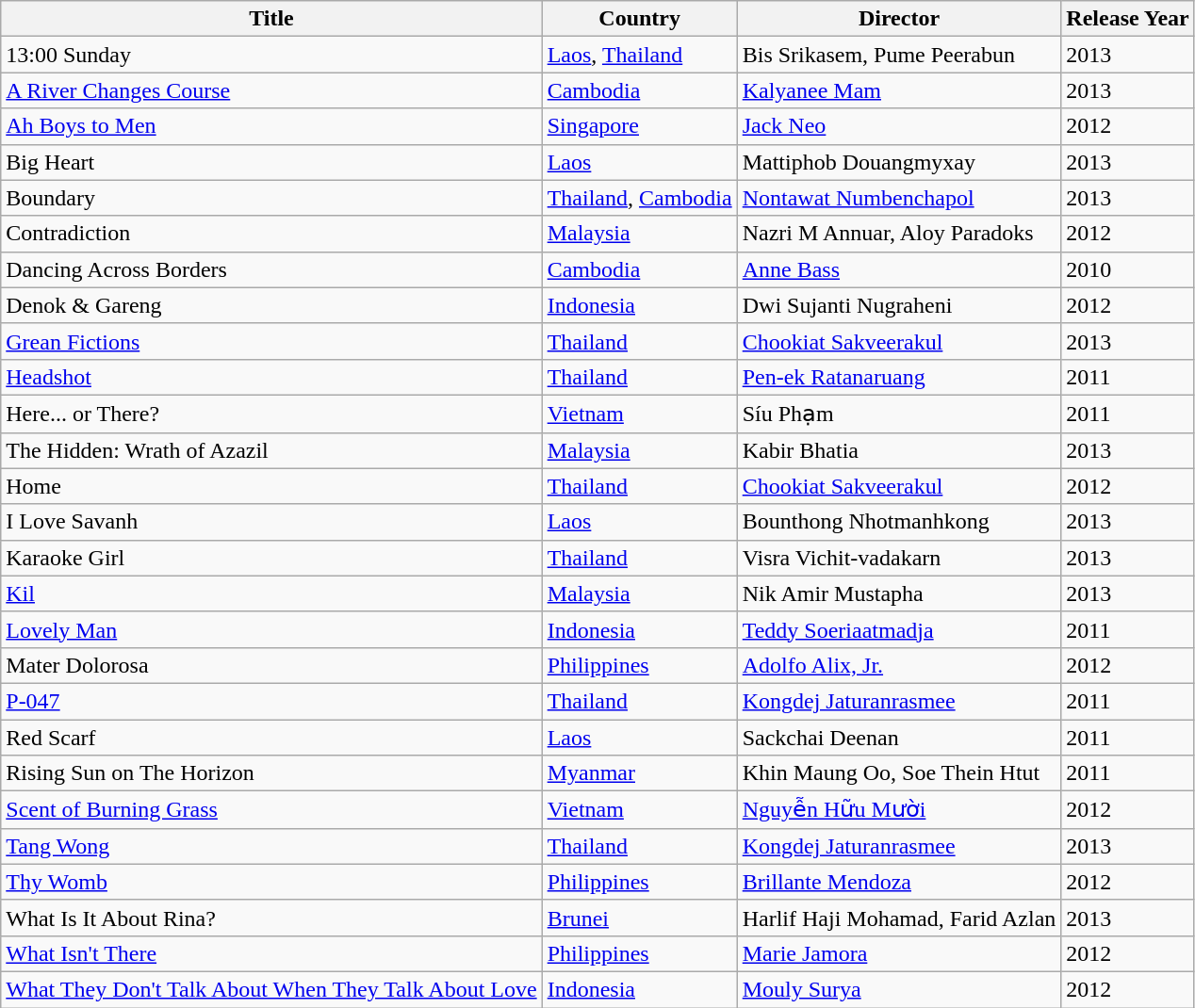<table class="wikitable">
<tr>
<th>Title</th>
<th>Country</th>
<th>Director</th>
<th>Release Year</th>
</tr>
<tr>
<td>13:00 Sunday</td>
<td><a href='#'>Laos</a>, <a href='#'>Thailand</a></td>
<td>Bis Srikasem, Pume Peerabun</td>
<td>2013</td>
</tr>
<tr>
<td><a href='#'>A River Changes Course</a></td>
<td><a href='#'>Cambodia</a></td>
<td><a href='#'>Kalyanee Mam</a></td>
<td>2013</td>
</tr>
<tr>
<td><a href='#'>Ah Boys to Men</a></td>
<td><a href='#'>Singapore</a></td>
<td><a href='#'>Jack Neo</a></td>
<td>2012</td>
</tr>
<tr>
<td>Big Heart</td>
<td><a href='#'>Laos</a></td>
<td>Mattiphob Douangmyxay</td>
<td>2013</td>
</tr>
<tr>
<td>Boundary</td>
<td><a href='#'>Thailand</a>, <a href='#'>Cambodia</a></td>
<td><a href='#'>Nontawat Numbenchapol</a></td>
<td>2013</td>
</tr>
<tr>
<td>Contradiction</td>
<td><a href='#'>Malaysia</a></td>
<td>Nazri M Annuar, Aloy Paradoks</td>
<td>2012</td>
</tr>
<tr>
<td>Dancing Across Borders</td>
<td><a href='#'>Cambodia</a></td>
<td><a href='#'>Anne Bass</a></td>
<td>2010</td>
</tr>
<tr>
<td>Denok & Gareng</td>
<td><a href='#'>Indonesia</a></td>
<td>Dwi Sujanti Nugraheni</td>
<td>2012</td>
</tr>
<tr>
<td><a href='#'>Grean Fictions</a></td>
<td><a href='#'>Thailand</a></td>
<td><a href='#'>Chookiat Sakveerakul</a></td>
<td>2013</td>
</tr>
<tr>
<td><a href='#'>Headshot</a></td>
<td><a href='#'>Thailand</a></td>
<td><a href='#'>Pen-ek Ratanaruang</a></td>
<td>2011</td>
</tr>
<tr>
<td>Here... or There?</td>
<td><a href='#'>Vietnam</a></td>
<td>Síu Phạm</td>
<td>2011</td>
</tr>
<tr>
<td>The Hidden: Wrath of Azazil</td>
<td><a href='#'>Malaysia</a></td>
<td>Kabir Bhatia</td>
<td>2013</td>
</tr>
<tr>
<td>Home</td>
<td><a href='#'>Thailand</a></td>
<td><a href='#'>Chookiat Sakveerakul</a></td>
<td>2012</td>
</tr>
<tr>
<td>I Love Savanh</td>
<td><a href='#'>Laos</a></td>
<td>Bounthong Nhotmanhkong</td>
<td>2013</td>
</tr>
<tr>
<td>Karaoke Girl</td>
<td><a href='#'>Thailand</a></td>
<td>Visra Vichit-vadakarn</td>
<td>2013</td>
</tr>
<tr>
<td><a href='#'>Kil</a></td>
<td><a href='#'>Malaysia</a></td>
<td>Nik Amir Mustapha</td>
<td>2013</td>
</tr>
<tr>
<td><a href='#'>Lovely Man</a></td>
<td><a href='#'>Indonesia</a></td>
<td><a href='#'>Teddy Soeriaatmadja</a></td>
<td>2011</td>
</tr>
<tr>
<td>Mater Dolorosa</td>
<td><a href='#'>Philippines</a></td>
<td><a href='#'>Adolfo Alix, Jr.</a></td>
<td>2012</td>
</tr>
<tr>
<td><a href='#'>P-047</a></td>
<td><a href='#'>Thailand</a></td>
<td><a href='#'>Kongdej Jaturanrasmee</a></td>
<td>2011</td>
</tr>
<tr>
<td>Red Scarf</td>
<td><a href='#'>Laos</a></td>
<td>Sackchai Deenan</td>
<td>2011</td>
</tr>
<tr>
<td>Rising Sun on The Horizon</td>
<td><a href='#'>Myanmar</a></td>
<td>Khin Maung Oo, Soe Thein Htut</td>
<td>2011</td>
</tr>
<tr>
<td><a href='#'>Scent of Burning Grass</a></td>
<td><a href='#'>Vietnam</a></td>
<td><a href='#'>Nguyễn Hữu Mười</a></td>
<td>2012</td>
</tr>
<tr>
<td><a href='#'>Tang Wong</a></td>
<td><a href='#'>Thailand</a></td>
<td><a href='#'>Kongdej Jaturanrasmee</a></td>
<td>2013</td>
</tr>
<tr>
<td><a href='#'>Thy Womb</a></td>
<td><a href='#'>Philippines</a></td>
<td><a href='#'>Brillante Mendoza</a></td>
<td>2012</td>
</tr>
<tr>
<td>What Is It About Rina?</td>
<td><a href='#'>Brunei</a></td>
<td>Harlif Haji Mohamad, Farid Azlan</td>
<td>2013</td>
</tr>
<tr>
<td><a href='#'>What Isn't There</a></td>
<td><a href='#'>Philippines</a></td>
<td><a href='#'>Marie Jamora</a></td>
<td>2012</td>
</tr>
<tr>
<td><a href='#'>What They Don't Talk About When They Talk About Love</a></td>
<td><a href='#'>Indonesia</a></td>
<td><a href='#'>Mouly Surya</a></td>
<td>2012</td>
</tr>
</table>
